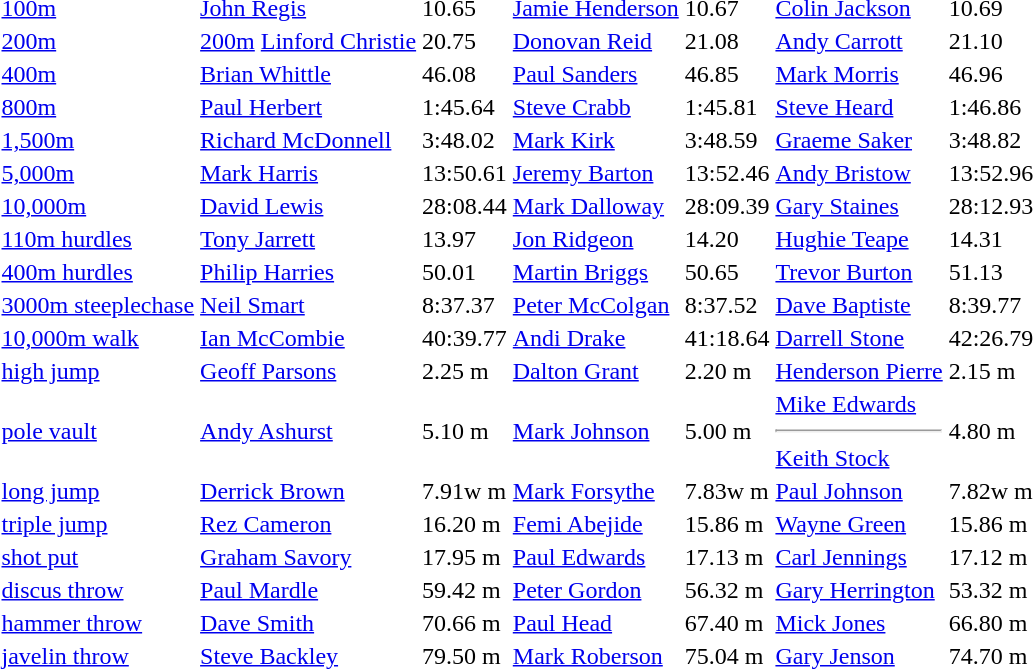<table>
<tr>
<td><a href='#'>100m</a></td>
<td><a href='#'>John Regis</a></td>
<td>10.65</td>
<td> <a href='#'>Jamie Henderson</a></td>
<td>10.67</td>
<td> <a href='#'>Colin Jackson</a></td>
<td>10.69</td>
</tr>
<tr>
<td><a href='#'>200m</a></td>
<td><a href='#'>200m</a> <a href='#'>Linford Christie</a></td>
<td>20.75</td>
<td><a href='#'>Donovan Reid</a></td>
<td>21.08</td>
<td><a href='#'>Andy Carrott</a></td>
<td>21.10</td>
</tr>
<tr>
<td><a href='#'>400m</a></td>
<td> <a href='#'>Brian Whittle</a></td>
<td>46.08</td>
<td><a href='#'>Paul Sanders</a></td>
<td>46.85</td>
<td><a href='#'>Mark Morris</a></td>
<td>46.96</td>
</tr>
<tr>
<td><a href='#'>800m</a></td>
<td><a href='#'>Paul Herbert</a></td>
<td>1:45.64</td>
<td><a href='#'>Steve Crabb</a></td>
<td>1:45.81</td>
<td><a href='#'>Steve Heard</a></td>
<td>1:46.86</td>
</tr>
<tr>
<td><a href='#'>1,500m</a></td>
<td><a href='#'>Richard McDonnell</a></td>
<td>3:48.02</td>
<td><a href='#'>Mark Kirk</a></td>
<td>3:48.59</td>
<td><a href='#'>Graeme Saker</a></td>
<td>3:48.82</td>
</tr>
<tr>
<td><a href='#'>5,000m</a></td>
<td><a href='#'>Mark Harris</a></td>
<td>13:50.61</td>
<td><a href='#'>Jeremy Barton</a></td>
<td>13:52.46</td>
<td><a href='#'>Andy Bristow</a></td>
<td>13:52.96</td>
</tr>
<tr>
<td><a href='#'>10,000m</a></td>
<td><a href='#'>David Lewis</a></td>
<td>28:08.44</td>
<td><a href='#'>Mark Dalloway</a></td>
<td>28:09.39</td>
<td><a href='#'>Gary Staines</a></td>
<td>28:12.93</td>
</tr>
<tr>
<td><a href='#'>110m hurdles</a></td>
<td><a href='#'>Tony Jarrett</a></td>
<td>13.97</td>
<td><a href='#'>Jon Ridgeon</a></td>
<td>14.20</td>
<td><a href='#'>Hughie Teape</a></td>
<td>14.31</td>
</tr>
<tr>
<td><a href='#'>400m hurdles</a></td>
<td><a href='#'>Philip Harries</a></td>
<td>50.01</td>
<td><a href='#'>Martin Briggs</a></td>
<td>50.65</td>
<td><a href='#'>Trevor Burton</a></td>
<td>51.13</td>
</tr>
<tr>
<td><a href='#'>3000m steeplechase</a></td>
<td><a href='#'>Neil Smart</a></td>
<td>8:37.37</td>
<td><a href='#'>Peter McColgan</a></td>
<td>8:37.52</td>
<td><a href='#'>Dave Baptiste</a></td>
<td>8:39.77</td>
</tr>
<tr>
<td><a href='#'>10,000m walk</a></td>
<td><a href='#'>Ian McCombie</a></td>
<td>40:39.77</td>
<td><a href='#'>Andi Drake</a></td>
<td>41:18.64</td>
<td><a href='#'>Darrell Stone</a></td>
<td>42:26.79</td>
</tr>
<tr>
<td><a href='#'>high jump</a></td>
<td> <a href='#'>Geoff Parsons</a></td>
<td>2.25 m</td>
<td><a href='#'>Dalton Grant</a></td>
<td>2.20 m</td>
<td><a href='#'>Henderson Pierre</a></td>
<td>2.15 m</td>
</tr>
<tr>
<td><a href='#'>pole vault</a></td>
<td><a href='#'>Andy Ashurst</a></td>
<td>5.10 m</td>
<td><a href='#'>Mark Johnson</a></td>
<td>5.00 m</td>
<td><a href='#'>Mike Edwards</a><hr><a href='#'>Keith Stock</a></td>
<td>4.80 m</td>
</tr>
<tr>
<td><a href='#'>long jump</a></td>
<td><a href='#'>Derrick Brown</a></td>
<td>7.91w m</td>
<td><a href='#'>Mark Forsythe</a></td>
<td>7.83w m</td>
<td><a href='#'>Paul Johnson</a></td>
<td>7.82w m</td>
</tr>
<tr>
<td><a href='#'>triple jump</a></td>
<td><a href='#'>Rez Cameron</a></td>
<td>16.20 m</td>
<td><a href='#'>Femi Abejide</a></td>
<td>15.86 m</td>
<td><a href='#'>Wayne Green</a></td>
<td>15.86 m</td>
</tr>
<tr>
<td><a href='#'>shot put</a></td>
<td><a href='#'>Graham Savory</a></td>
<td>17.95 m</td>
<td>  <a href='#'>Paul Edwards</a></td>
<td>17.13 m</td>
<td><a href='#'>Carl Jennings</a></td>
<td>17.12 m</td>
</tr>
<tr>
<td><a href='#'>discus throw</a></td>
<td><a href='#'>Paul Mardle</a></td>
<td>59.42 m</td>
<td><a href='#'>Peter Gordon</a></td>
<td>56.32 m</td>
<td><a href='#'>Gary Herrington</a></td>
<td>53.32 m</td>
</tr>
<tr>
<td><a href='#'>hammer throw</a></td>
<td><a href='#'>Dave Smith</a></td>
<td>70.66 m</td>
<td><a href='#'>Paul Head</a></td>
<td>67.40 m</td>
<td><a href='#'>Mick Jones</a></td>
<td>66.80 m</td>
</tr>
<tr>
<td><a href='#'>javelin throw</a></td>
<td><a href='#'>Steve Backley</a></td>
<td>79.50 m</td>
<td><a href='#'>Mark Roberson</a></td>
<td>75.04 m</td>
<td><a href='#'>Gary Jenson</a></td>
<td>74.70 m</td>
</tr>
</table>
